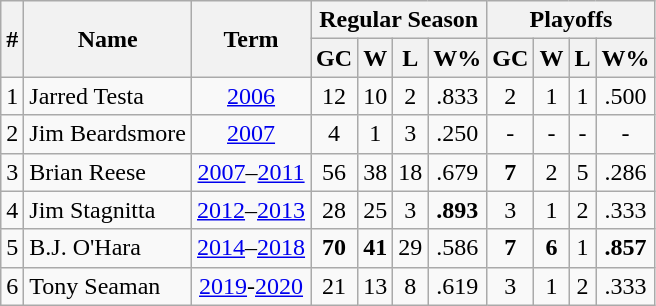<table class="wikitable">
<tr>
<th rowspan="2">#</th>
<th rowspan="2">Name</th>
<th rowspan="2">Term</th>
<th colspan="4">Regular Season</th>
<th colspan="4">Playoffs</th>
</tr>
<tr>
<th>GC</th>
<th>W</th>
<th>L</th>
<th>W%</th>
<th>GC</th>
<th>W</th>
<th>L</th>
<th>W%</th>
</tr>
<tr>
<td align=center>1</td>
<td>Jarred Testa</td>
<td align=center><a href='#'>2006</a></td>
<td align=center>12</td>
<td align=center>10</td>
<td align=center>2</td>
<td align=center>.833</td>
<td align=center>2</td>
<td align=center>1</td>
<td align=center>1</td>
<td align=center>.500</td>
</tr>
<tr>
<td align=center>2</td>
<td>Jim Beardsmore</td>
<td align=center><a href='#'>2007</a></td>
<td align=center>4</td>
<td align=center>1</td>
<td align=center>3</td>
<td align=center>.250</td>
<td align=center>-</td>
<td align=center>-</td>
<td align=center>-</td>
<td align=center>-</td>
</tr>
<tr>
<td align=center>3</td>
<td>Brian Reese</td>
<td align=center><a href='#'>2007</a>–<a href='#'>2011</a></td>
<td align=center>56</td>
<td align=center>38</td>
<td align=center>18</td>
<td align=center>.679</td>
<td align=center><strong>7</strong></td>
<td align=center>2</td>
<td align=center>5</td>
<td align=center>.286</td>
</tr>
<tr>
<td align=center>4</td>
<td>Jim Stagnitta</td>
<td align=center><a href='#'>2012</a>–<a href='#'>2013</a></td>
<td align=center>28</td>
<td align=center>25</td>
<td align=center>3</td>
<td align=center><strong>.893</strong></td>
<td align=center>3</td>
<td align=center>1</td>
<td align=center>2</td>
<td align=center>.333</td>
</tr>
<tr>
<td align=center>5</td>
<td>B.J. O'Hara</td>
<td align=center><a href='#'>2014</a>–<a href='#'>2018</a></td>
<td align=center><strong>70</strong></td>
<td align=center><strong>41</strong></td>
<td align=center>29</td>
<td align=center>.586</td>
<td align=center><strong>7</strong></td>
<td align=center><strong>6</strong></td>
<td align=center>1</td>
<td align=center><strong>.857</strong></td>
</tr>
<tr>
<td align=center>6</td>
<td>Tony Seaman</td>
<td align=center><a href='#'>2019</a>-<a href='#'>2020</a></td>
<td align="center">21</td>
<td align="center">13</td>
<td align="center">8</td>
<td align="center">.619</td>
<td align="center">3</td>
<td align=center>1</td>
<td align=center>2</td>
<td align=center>.333</td>
</tr>
</table>
